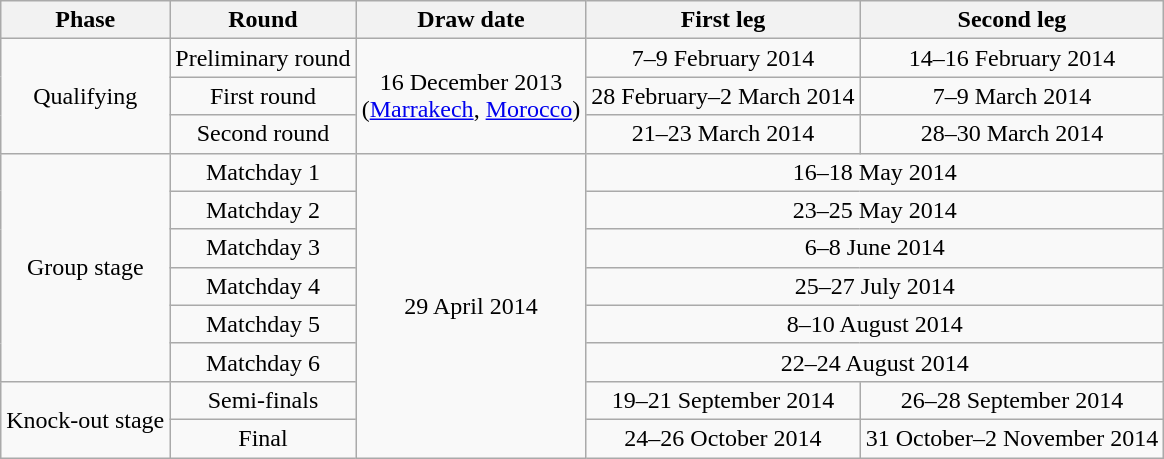<table class="wikitable" style="text-align:center">
<tr>
<th>Phase</th>
<th>Round</th>
<th>Draw date</th>
<th>First leg</th>
<th>Second leg</th>
</tr>
<tr>
<td rowspan=3>Qualifying</td>
<td>Preliminary round</td>
<td rowspan=3>16 December 2013<br>(<a href='#'>Marrakech</a>, <a href='#'>Morocco</a>)</td>
<td>7–9 February 2014</td>
<td>14–16 February 2014</td>
</tr>
<tr>
<td>First round</td>
<td>28 February–2 March 2014</td>
<td>7–9 March 2014</td>
</tr>
<tr>
<td>Second round</td>
<td>21–23 March 2014</td>
<td>28–30 March 2014</td>
</tr>
<tr>
<td rowspan=6>Group stage</td>
<td>Matchday 1</td>
<td rowspan=8>29 April 2014</td>
<td colspan=2>16–18 May 2014</td>
</tr>
<tr>
<td>Matchday 2</td>
<td colspan=2>23–25 May 2014</td>
</tr>
<tr>
<td>Matchday 3</td>
<td colspan=2>6–8 June 2014</td>
</tr>
<tr>
<td>Matchday 4</td>
<td colspan=2>25–27 July 2014</td>
</tr>
<tr>
<td>Matchday 5</td>
<td colspan=2>8–10 August 2014</td>
</tr>
<tr>
<td>Matchday 6</td>
<td colspan=2>22–24 August 2014</td>
</tr>
<tr>
<td rowspan=2>Knock-out stage</td>
<td>Semi-finals</td>
<td>19–21 September 2014</td>
<td>26–28 September 2014</td>
</tr>
<tr>
<td>Final</td>
<td>24–26 October 2014</td>
<td>31 October–2 November 2014</td>
</tr>
</table>
